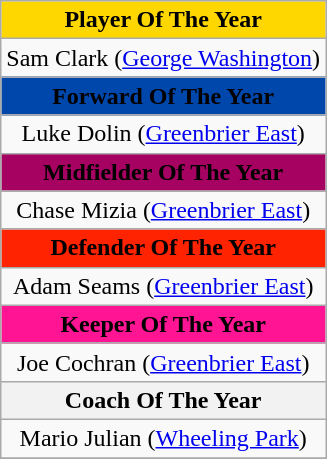<table class="wikitable" style="text-align:center">
<tr>
<th colspan="3" style="background-color: gold">Player Of The Year</th>
</tr>
<tr>
<td colspan="3">Sam Clark (<a href='#'>George Washington</a>)</td>
</tr>
<tr>
<th colspan="3" style="background-color: #0047AB">Forward Of The Year</th>
</tr>
<tr>
<td colspan="3">Luke Dolin (<a href='#'>Greenbrier East</a>)</td>
</tr>
<tr>
<th colspan="3" style="background-color: #a60261">Midfielder Of The Year</th>
</tr>
<tr>
<td colspan="3">Chase Mizia (<a href='#'>Greenbrier East</a>)</td>
</tr>
<tr>
<th colspan="3" style="background-color: #ff2301">Defender Of The Year</th>
</tr>
<tr>
<td colspan="3">Adam Seams (<a href='#'>Greenbrier East</a>)</td>
</tr>
<tr>
<th colspan="3" style="background-color: #ff1493">Keeper Of The Year</th>
</tr>
<tr>
<td colspan="3">Joe Cochran (<a href='#'>Greenbrier East</a>)</td>
</tr>
<tr>
<th colspan="3">Coach Of The Year</th>
</tr>
<tr>
<td colspan="3">Mario Julian  (<a href='#'>Wheeling Park</a>)</td>
</tr>
<tr>
</tr>
</table>
